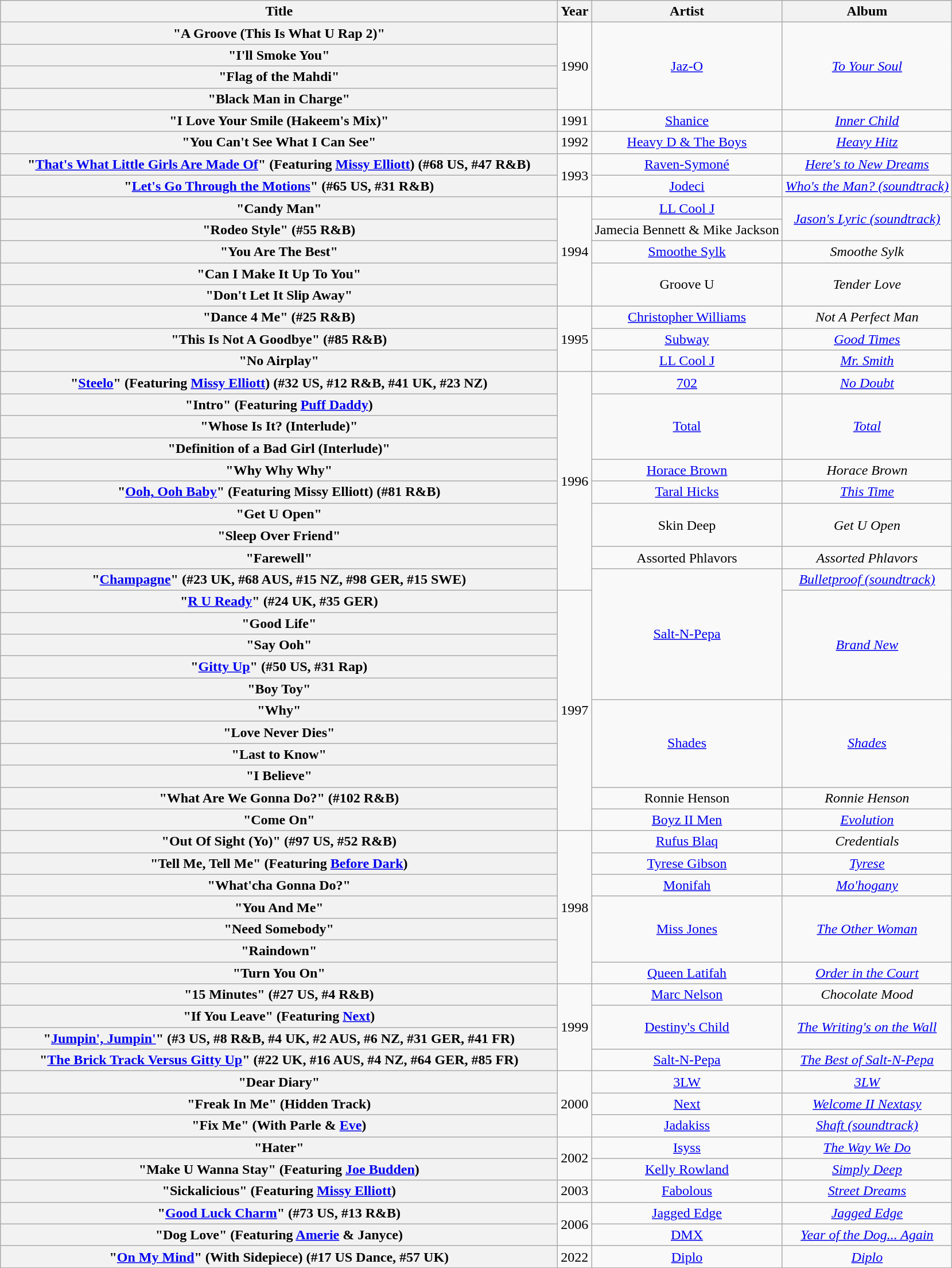<table class="wikitable plainrowheaders" style="text-align:center;">
<tr>
<th scope="col" style="width:40em;">Title</th>
<th scope="col">Year</th>
<th scope="col">Artist</th>
<th scope="col">Album</th>
</tr>
<tr>
<th scope="row">"A Groove (This Is What U Rap 2)"</th>
<td rowspan="4">1990</td>
<td rowspan="4"><a href='#'>Jaz-O</a></td>
<td rowspan="4"><em><a href='#'>To Your Soul</a></em></td>
</tr>
<tr>
<th scope="row">"I'll Smoke You"</th>
</tr>
<tr>
<th scope="row">"Flag of the Mahdi"</th>
</tr>
<tr>
<th scope="row">"Black Man in Charge"</th>
</tr>
<tr>
<th scope="row">"I Love Your Smile (Hakeem's Mix)"</th>
<td>1991</td>
<td><a href='#'>Shanice</a></td>
<td><em><a href='#'>Inner Child</a></em></td>
</tr>
<tr>
<th scope="row">"You Can't See What I Can See"</th>
<td>1992</td>
<td><a href='#'>Heavy D & The Boys</a></td>
<td><em><a href='#'>Heavy Hitz</a></em></td>
</tr>
<tr>
<th scope="row">"<a href='#'>That's What Little Girls Are Made Of</a>" (Featuring <a href='#'>Missy Elliott</a>) <strong>(#68 US, #47 R&B)</strong></th>
<td rowspan="2">1993</td>
<td><a href='#'>Raven-Symoné</a></td>
<td><em><a href='#'>Here's to New Dreams</a></em></td>
</tr>
<tr>
<th scope="row">"<a href='#'>Let's Go Through the Motions</a>" <strong>(#65 US, #31 R&B)</strong></th>
<td><a href='#'>Jodeci</a></td>
<td><em><a href='#'>Who's the Man? (soundtrack)</a></em></td>
</tr>
<tr>
<th scope="row">"Candy Man"</th>
<td rowspan="5">1994</td>
<td><a href='#'>LL Cool J</a></td>
<td rowspan="2"><em><a href='#'>Jason's Lyric (soundtrack)</a></em></td>
</tr>
<tr>
<th scope="row">"Rodeo Style" <strong>(#55 R&B)</strong></th>
<td>Jamecia Bennett & Mike Jackson</td>
</tr>
<tr>
<th scope="row">"You Are The Best"</th>
<td><a href='#'>Smoothe Sylk</a></td>
<td><em>Smoothe Sylk</em></td>
</tr>
<tr>
<th scope="row">"Can I Make It Up To You"</th>
<td rowspan="2">Groove U</td>
<td rowspan="2"><em>Tender Love</em></td>
</tr>
<tr>
<th scope="row">"Don't Let It Slip Away"</th>
</tr>
<tr>
<th scope="row">"Dance 4 Me" <strong>(#25 R&B)</strong></th>
<td rowspan="3">1995</td>
<td><a href='#'>Christopher Williams</a></td>
<td><em>Not A Perfect Man</em></td>
</tr>
<tr>
<th scope="row">"This Is Not A Goodbye" <strong>(#85 R&B)</strong></th>
<td><a href='#'>Subway</a></td>
<td><em><a href='#'>Good Times</a></em></td>
</tr>
<tr>
<th scope="row">"No Airplay"</th>
<td><a href='#'>LL Cool J</a></td>
<td><em><a href='#'>Mr. Smith</a></em></td>
</tr>
<tr>
<th scope="row">"<a href='#'>Steelo</a>" (Featuring <a href='#'>Missy Elliott</a>) <strong>(#32 US, #12 R&B, #41 UK, #23 NZ)</strong></th>
<td rowspan="10">1996</td>
<td><a href='#'>702</a></td>
<td><em><a href='#'>No Doubt</a></em></td>
</tr>
<tr>
<th scope="row">"Intro" (Featuring <a href='#'>Puff Daddy</a>)</th>
<td rowspan="3"><a href='#'>Total</a></td>
<td rowspan="3"><em><a href='#'>Total</a></em></td>
</tr>
<tr>
<th scope="row">"Whose Is It? (Interlude)"</th>
</tr>
<tr>
<th scope="row">"Definition of a Bad Girl (Interlude)"</th>
</tr>
<tr>
<th scope="row">"Why Why Why"</th>
<td><a href='#'>Horace Brown</a></td>
<td><em>Horace Brown</em></td>
</tr>
<tr>
<th scope="row">"<a href='#'>Ooh, Ooh Baby</a>" (Featuring Missy Elliott) <strong>(#81 R&B)</strong></th>
<td><a href='#'>Taral Hicks</a></td>
<td><em><a href='#'>This Time</a></em></td>
</tr>
<tr>
<th scope="row">"Get U Open"</th>
<td rowspan="2">Skin Deep</td>
<td rowspan="2"><em>Get U Open</em></td>
</tr>
<tr>
<th scope="row">"Sleep Over Friend"</th>
</tr>
<tr>
<th scope="row">"Farewell"</th>
<td>Assorted Phlavors</td>
<td><em>Assorted Phlavors</em></td>
</tr>
<tr>
<th scope="row">"<a href='#'>Champagne</a>" <strong>(#23 UK, #68 AUS, #15 NZ, #98 GER, #15 SWE)</strong></th>
<td rowspan="6"><a href='#'>Salt-N-Pepa</a></td>
<td><em><a href='#'>Bulletproof (soundtrack)</a></em></td>
</tr>
<tr>
<th scope="row">"<a href='#'>R U Ready</a>" <strong>(#24 UK, #35 GER)</strong></th>
<td rowspan="11">1997</td>
<td rowspan="5"><em><a href='#'>Brand New</a></em></td>
</tr>
<tr>
<th scope="row">"Good Life"</th>
</tr>
<tr>
<th scope="row">"Say Ooh"</th>
</tr>
<tr>
<th scope="row">"<a href='#'>Gitty Up</a>" <strong>(#50 US, #31 Rap)</strong></th>
</tr>
<tr>
<th scope="row">"Boy Toy"</th>
</tr>
<tr>
<th scope="row">"Why"</th>
<td rowspan="4"><a href='#'>Shades</a></td>
<td rowspan="4"><em><a href='#'>Shades</a></em></td>
</tr>
<tr>
<th scope="row">"Love Never Dies"</th>
</tr>
<tr>
<th scope="row">"Last to Know"</th>
</tr>
<tr>
<th scope="row">"I Believe"</th>
</tr>
<tr>
<th scope="row">"What Are We Gonna Do?" <strong>(#102 R&B)</strong></th>
<td>Ronnie Henson</td>
<td><em>Ronnie Henson</em></td>
</tr>
<tr>
<th scope="row">"Come On"</th>
<td><a href='#'>Boyz II Men</a></td>
<td><em><a href='#'>Evolution</a></em></td>
</tr>
<tr>
<th scope="row">"Out Of Sight (Yo)" <strong>(#97 US, #52 R&B)</strong></th>
<td rowspan="7">1998</td>
<td><a href='#'>Rufus Blaq</a></td>
<td><em>Credentials</em></td>
</tr>
<tr>
<th scope="row">"Tell Me, Tell Me" (Featuring <a href='#'>Before Dark</a>)</th>
<td><a href='#'>Tyrese Gibson</a></td>
<td><em><a href='#'>Tyrese</a></em></td>
</tr>
<tr>
<th scope="row">"What'cha Gonna Do?"</th>
<td><a href='#'>Monifah</a></td>
<td><em><a href='#'>Mo'hogany</a></em></td>
</tr>
<tr>
<th scope="row">"You And Me"</th>
<td rowspan="3"><a href='#'>Miss Jones</a></td>
<td rowspan="3"><em><a href='#'>The Other Woman</a></em></td>
</tr>
<tr>
<th scope="row">"Need Somebody"</th>
</tr>
<tr>
<th scope="row">"Raindown"</th>
</tr>
<tr>
<th scope="row">"Turn You On"</th>
<td><a href='#'>Queen Latifah</a></td>
<td><em><a href='#'>Order in the Court</a></em></td>
</tr>
<tr>
<th scope="row">"15 Minutes" <strong>(#27 US, #4 R&B)</strong></th>
<td rowspan="4">1999</td>
<td><a href='#'>Marc Nelson</a></td>
<td><em>Chocolate Mood</em></td>
</tr>
<tr>
<th scope="row">"If You Leave" (Featuring <a href='#'>Next</a>)</th>
<td rowspan="2"><a href='#'>Destiny's Child</a></td>
<td rowspan="2"><em><a href='#'>The Writing's on the Wall</a></em></td>
</tr>
<tr>
<th scope="row">"<a href='#'>Jumpin', Jumpin'</a>" <strong>(#3 US, #8 R&B, #4 UK, #2 AUS, #6 NZ, #31 GER, #41 FR)</strong></th>
</tr>
<tr>
<th scope="row">"<a href='#'>The Brick Track Versus Gitty Up</a>" <strong>(#22 UK, #16 AUS, #4 NZ, #64 GER, #85 FR)</strong></th>
<td><a href='#'>Salt-N-Pepa</a></td>
<td><em><a href='#'>The Best of Salt-N-Pepa</a></em></td>
</tr>
<tr>
<th scope="row">"Dear Diary"</th>
<td rowspan="3">2000</td>
<td><a href='#'>3LW</a></td>
<td><em><a href='#'>3LW</a></em></td>
</tr>
<tr>
<th scope="row">"Freak In Me" (Hidden Track)</th>
<td><a href='#'>Next</a></td>
<td><em><a href='#'>Welcome II Nextasy</a></em></td>
</tr>
<tr>
<th scope="row">"Fix Me" (With Parle & <a href='#'>Eve</a>)</th>
<td><a href='#'>Jadakiss</a></td>
<td><em><a href='#'>Shaft (soundtrack)</a></em></td>
</tr>
<tr>
<th scope="row">"Hater"</th>
<td rowspan="2">2002</td>
<td><a href='#'>Isyss</a></td>
<td><em><a href='#'>The Way We Do</a></em></td>
</tr>
<tr>
<th scope="row">"Make U Wanna Stay" (Featuring <a href='#'>Joe Budden</a>)</th>
<td><a href='#'>Kelly Rowland</a></td>
<td><em><a href='#'>Simply Deep</a></em></td>
</tr>
<tr>
<th scope="row">"Sickalicious" (Featuring <a href='#'>Missy Elliott</a>)</th>
<td>2003</td>
<td><a href='#'>Fabolous</a></td>
<td><em><a href='#'>Street Dreams</a></em></td>
</tr>
<tr>
<th scope="row">"<a href='#'>Good Luck Charm</a>" <strong>(#73 US, #13 R&B)</strong></th>
<td rowspan="2">2006</td>
<td><a href='#'>Jagged Edge</a></td>
<td><em><a href='#'>Jagged Edge</a></em></td>
</tr>
<tr>
<th scope="row">"Dog Love" (Featuring <a href='#'>Amerie</a> & Janyce)</th>
<td><a href='#'>DMX</a></td>
<td><em><a href='#'>Year of the Dog... Again</a></em></td>
</tr>
<tr>
<th scope="row">"<a href='#'>On My Mind</a>" (With Sidepiece) <strong>(#17 US Dance, #57 UK)</strong></th>
<td>2022</td>
<td><a href='#'>Diplo</a></td>
<td><em><a href='#'>Diplo</a></em></td>
</tr>
<tr>
</tr>
</table>
